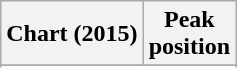<table class="wikitable sortable plainrowheaders" style="text-align:center">
<tr>
<th>Chart (2015)</th>
<th>Peak<br> position</th>
</tr>
<tr>
</tr>
<tr>
</tr>
<tr>
</tr>
<tr>
</tr>
<tr>
</tr>
<tr>
</tr>
</table>
